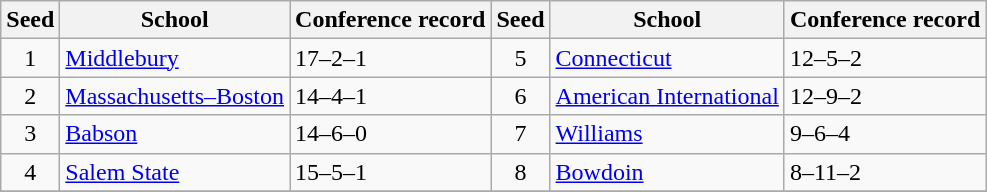<table class="wikitable">
<tr>
<th>Seed</th>
<th>School</th>
<th>Conference record</th>
<th>Seed</th>
<th>School</th>
<th>Conference record</th>
</tr>
<tr>
<td align=center>1</td>
<td><a href='#'>Middlebury</a></td>
<td>17–2–1</td>
<td align=center>5</td>
<td><a href='#'>Connecticut</a></td>
<td>12–5–2</td>
</tr>
<tr>
<td align=center>2</td>
<td><a href='#'>Massachusetts–Boston</a></td>
<td>14–4–1</td>
<td align=center>6</td>
<td><a href='#'>American International</a></td>
<td>12–9–2</td>
</tr>
<tr>
<td align=center>3</td>
<td><a href='#'>Babson</a></td>
<td>14–6–0</td>
<td align=center>7</td>
<td><a href='#'>Williams</a></td>
<td>9–6–4</td>
</tr>
<tr>
<td align=center>4</td>
<td><a href='#'>Salem State</a></td>
<td>15–5–1</td>
<td align=center>8</td>
<td><a href='#'>Bowdoin</a></td>
<td>8–11–2</td>
</tr>
<tr>
</tr>
</table>
